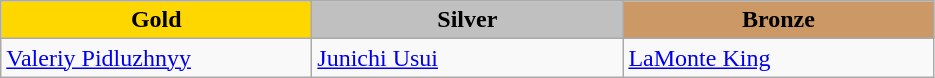<table class="wikitable" style="text-align:left">
<tr align="center">
<td width=200 bgcolor=gold><strong>Gold</strong></td>
<td width=200 bgcolor=silver><strong>Silver</strong></td>
<td width=200 bgcolor=CC9966><strong>Bronze</strong></td>
</tr>
<tr>
<td><a href='#'>Valeriy Pidluzhnyy</a><br><em></em></td>
<td><a href='#'>Junichi Usui</a><br><em></em></td>
<td><a href='#'>LaMonte King</a><br><em></em></td>
</tr>
</table>
